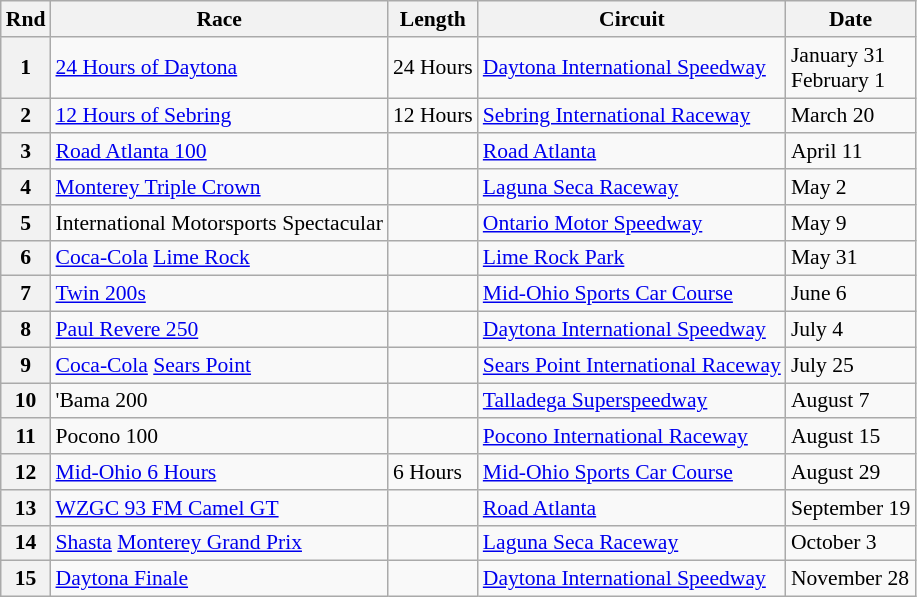<table class="wikitable" style="font-size: 90%;">
<tr>
<th>Rnd</th>
<th>Race</th>
<th>Length</th>
<th>Circuit</th>
<th>Date</th>
</tr>
<tr>
<th>1</th>
<td><a href='#'>24 Hours of Daytona</a></td>
<td>24 Hours</td>
<td><a href='#'>Daytona International Speedway</a></td>
<td>January 31<br>February 1</td>
</tr>
<tr>
<th>2</th>
<td><a href='#'>12 Hours of Sebring</a></td>
<td>12 Hours</td>
<td><a href='#'>Sebring International Raceway</a></td>
<td>March 20</td>
</tr>
<tr>
<th>3</th>
<td><a href='#'>Road Atlanta 100</a></td>
<td></td>
<td><a href='#'>Road Atlanta</a></td>
<td>April 11</td>
</tr>
<tr>
<th>4</th>
<td><a href='#'>Monterey Triple Crown</a></td>
<td></td>
<td><a href='#'>Laguna Seca Raceway</a></td>
<td>May 2</td>
</tr>
<tr>
<th>5</th>
<td>International Motorsports Spectacular</td>
<td></td>
<td><a href='#'>Ontario Motor Speedway</a></td>
<td>May 9</td>
</tr>
<tr>
<th>6</th>
<td><a href='#'>Coca-Cola</a> <a href='#'>Lime Rock</a></td>
<td></td>
<td><a href='#'>Lime Rock Park</a></td>
<td>May 31</td>
</tr>
<tr>
<th>7</th>
<td><a href='#'>Twin 200s</a></td>
<td></td>
<td><a href='#'>Mid-Ohio Sports Car Course</a></td>
<td>June 6</td>
</tr>
<tr>
<th>8</th>
<td><a href='#'>Paul Revere 250</a></td>
<td></td>
<td><a href='#'>Daytona International Speedway</a></td>
<td>July 4</td>
</tr>
<tr>
<th>9</th>
<td><a href='#'>Coca-Cola</a> <a href='#'>Sears Point</a></td>
<td></td>
<td><a href='#'>Sears Point International Raceway</a></td>
<td>July 25</td>
</tr>
<tr>
<th>10</th>
<td>'Bama 200</td>
<td></td>
<td><a href='#'>Talladega Superspeedway</a></td>
<td>August 7</td>
</tr>
<tr>
<th>11</th>
<td>Pocono 100</td>
<td></td>
<td><a href='#'>Pocono International Raceway</a></td>
<td>August 15</td>
</tr>
<tr>
<th>12</th>
<td><a href='#'>Mid-Ohio 6 Hours</a></td>
<td>6 Hours</td>
<td><a href='#'>Mid-Ohio Sports Car Course</a></td>
<td>August 29</td>
</tr>
<tr>
<th>13</th>
<td><a href='#'>WZGC 93 FM Camel GT</a></td>
<td></td>
<td><a href='#'>Road Atlanta</a></td>
<td>September 19</td>
</tr>
<tr>
<th>14</th>
<td><a href='#'>Shasta</a> <a href='#'>Monterey Grand Prix</a></td>
<td></td>
<td><a href='#'>Laguna Seca Raceway</a></td>
<td>October 3</td>
</tr>
<tr>
<th>15</th>
<td><a href='#'>Daytona Finale</a></td>
<td></td>
<td><a href='#'>Daytona International Speedway</a></td>
<td>November 28</td>
</tr>
</table>
